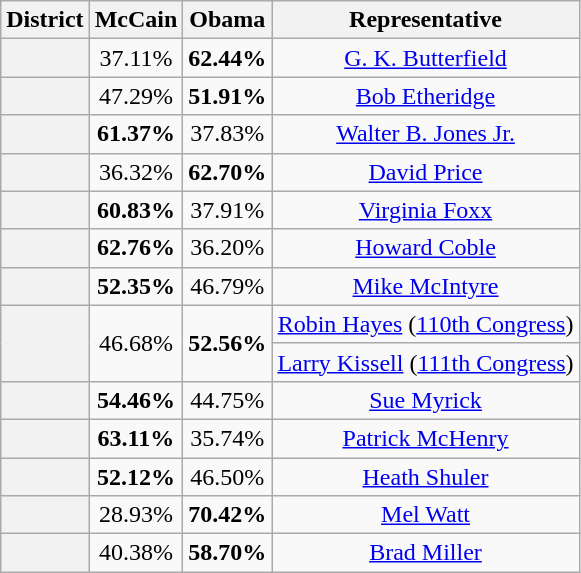<table class=wikitable>
<tr>
<th>District</th>
<th>McCain</th>
<th>Obama</th>
<th>Representative</th>
</tr>
<tr align=center>
<th></th>
<td>37.11%</td>
<td><strong>62.44%</strong></td>
<td><a href='#'>G. K. Butterfield</a></td>
</tr>
<tr align=center>
<th></th>
<td>47.29%</td>
<td><strong>51.91%</strong></td>
<td><a href='#'>Bob Etheridge</a></td>
</tr>
<tr align=center>
<th></th>
<td><strong>61.37%</strong></td>
<td>37.83%</td>
<td><a href='#'>Walter B. Jones Jr.</a></td>
</tr>
<tr align=center>
<th></th>
<td>36.32%</td>
<td><strong>62.70%</strong></td>
<td><a href='#'>David Price</a></td>
</tr>
<tr align=center>
<th></th>
<td><strong>60.83%</strong></td>
<td>37.91%</td>
<td><a href='#'>Virginia Foxx</a></td>
</tr>
<tr align=center>
<th></th>
<td><strong>62.76%</strong></td>
<td>36.20%</td>
<td><a href='#'>Howard Coble</a></td>
</tr>
<tr align=center>
<th></th>
<td><strong>52.35%</strong></td>
<td>46.79%</td>
<td><a href='#'>Mike McIntyre</a></td>
</tr>
<tr align=center>
<th rowspan=2 ></th>
<td rowspan=2>46.68%</td>
<td rowspan=2><strong>52.56%</strong></td>
<td><a href='#'>Robin Hayes</a> (<a href='#'>110th Congress</a>)</td>
</tr>
<tr align=center>
<td><a href='#'>Larry Kissell</a> (<a href='#'>111th Congress</a>)</td>
</tr>
<tr align=center>
<th></th>
<td><strong>54.46%</strong></td>
<td>44.75%</td>
<td><a href='#'>Sue Myrick</a></td>
</tr>
<tr align=center>
<th></th>
<td><strong>63.11%</strong></td>
<td>35.74%</td>
<td><a href='#'>Patrick McHenry</a></td>
</tr>
<tr align=center>
<th></th>
<td><strong>52.12%</strong></td>
<td>46.50%</td>
<td><a href='#'>Heath Shuler</a></td>
</tr>
<tr align=center>
<th></th>
<td>28.93%</td>
<td><strong>70.42%</strong></td>
<td><a href='#'>Mel Watt</a></td>
</tr>
<tr align=center>
<th></th>
<td>40.38%</td>
<td><strong>58.70%</strong></td>
<td><a href='#'>Brad Miller</a></td>
</tr>
</table>
